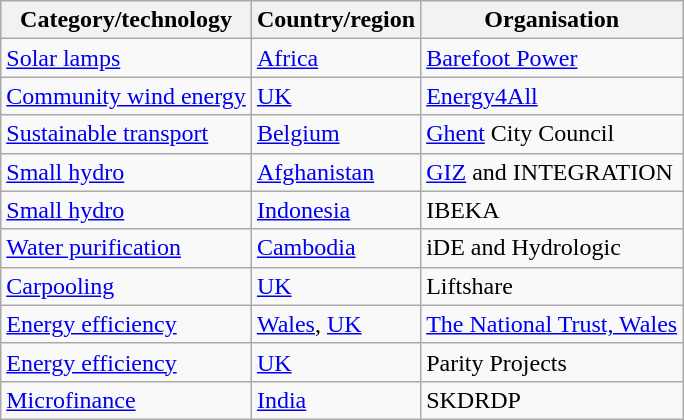<table class="wikitable">
<tr>
<th>Category/technology</th>
<th>Country/region</th>
<th>Organisation</th>
</tr>
<tr>
<td><a href='#'>Solar lamps</a></td>
<td><a href='#'>Africa</a></td>
<td><a href='#'>Barefoot Power</a></td>
</tr>
<tr>
<td><a href='#'>Community wind energy</a></td>
<td><a href='#'>UK</a></td>
<td><a href='#'>Energy4All</a></td>
</tr>
<tr>
<td><a href='#'>Sustainable transport</a></td>
<td><a href='#'>Belgium</a></td>
<td><a href='#'>Ghent</a> City Council</td>
</tr>
<tr>
<td><a href='#'>Small hydro</a></td>
<td><a href='#'>Afghanistan</a></td>
<td><a href='#'>GIZ</a> and INTEGRATION</td>
</tr>
<tr>
<td><a href='#'>Small hydro</a></td>
<td><a href='#'>Indonesia</a></td>
<td>IBEKA</td>
</tr>
<tr>
<td><a href='#'>Water purification</a></td>
<td><a href='#'>Cambodia</a></td>
<td>iDE and Hydrologic</td>
</tr>
<tr>
<td><a href='#'>Carpooling</a></td>
<td><a href='#'>UK</a></td>
<td>Liftshare</td>
</tr>
<tr>
<td><a href='#'>Energy efficiency</a></td>
<td><a href='#'>Wales</a>, <a href='#'>UK</a></td>
<td><a href='#'>The National Trust, Wales</a></td>
</tr>
<tr>
<td><a href='#'>Energy efficiency</a></td>
<td><a href='#'>UK</a></td>
<td>Parity Projects</td>
</tr>
<tr>
<td><a href='#'>Microfinance</a></td>
<td><a href='#'>India</a></td>
<td>SKDRDP</td>
</tr>
</table>
